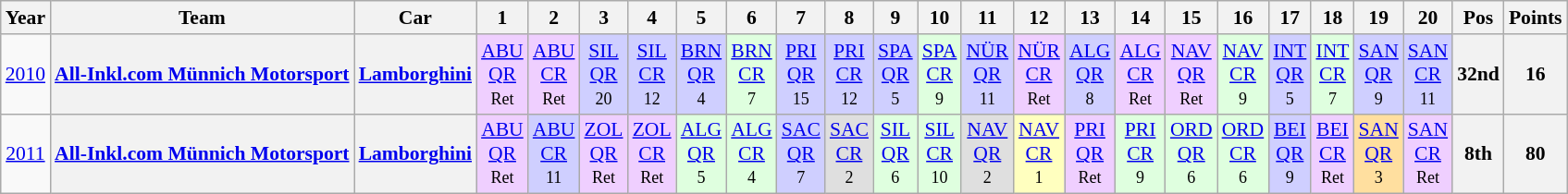<table class="wikitable" border="1" style="text-align:center; font-size:90%;">
<tr>
<th>Year</th>
<th>Team</th>
<th>Car</th>
<th>1</th>
<th>2</th>
<th>3</th>
<th>4</th>
<th>5</th>
<th>6</th>
<th>7</th>
<th>8</th>
<th>9</th>
<th>10</th>
<th>11</th>
<th>12</th>
<th>13</th>
<th>14</th>
<th>15</th>
<th>16</th>
<th>17</th>
<th>18</th>
<th>19</th>
<th>20</th>
<th>Pos</th>
<th>Points</th>
</tr>
<tr>
<td><a href='#'>2010</a></td>
<th><a href='#'>All-Inkl.com Münnich Motorsport</a></th>
<th><a href='#'>Lamborghini</a></th>
<td style="background:#EFCFFF;"><a href='#'>ABU<br>QR</a><br><small>Ret<br></small></td>
<td style="background:#EFCFFF;"><a href='#'>ABU<br>CR</a><br><small>Ret<br></small></td>
<td style="background:#CFCFFF;"><a href='#'>SIL<br>QR</a><br><small>20<br></small></td>
<td style="background:#CFCFFF;"><a href='#'>SIL<br>CR</a><br><small>12<br></small></td>
<td style="background:#CFCFFF;"><a href='#'>BRN<br>QR</a><br><small>4<br></small></td>
<td style="background:#DFFFDF;"><a href='#'>BRN<br>CR</a><br><small>7<br></small></td>
<td style="background:#CFCFFF;"><a href='#'>PRI<br>QR</a><br><small>15<br></small></td>
<td style="background:#CFCFFF;"><a href='#'>PRI<br>CR</a><br><small>12<br></small></td>
<td style="background:#CFCFFF;"><a href='#'>SPA<br>QR</a><br><small>5<br></small></td>
<td style="background:#DFFFDF;"><a href='#'>SPA<br>CR</a><br><small>9<br></small></td>
<td style="background:#CFCFFF;"><a href='#'>NÜR<br>QR</a><br><small>11<br></small></td>
<td style="background:#EFCFFF;"><a href='#'>NÜR<br>CR</a><br><small>Ret<br></small></td>
<td style="background:#CFCFFF;"><a href='#'>ALG<br>QR</a><br><small>8<br></small></td>
<td style="background:#EFCFFF;"><a href='#'>ALG<br>CR</a><br><small>Ret<br></small></td>
<td style="background:#EFCFFF;"><a href='#'>NAV<br>QR</a><br><small>Ret<br></small></td>
<td style="background:#DFFFDF;"><a href='#'>NAV<br>CR</a><br><small>9<br></small></td>
<td style="background:#CFCFFF;"><a href='#'>INT<br>QR</a><br><small>5<br></small></td>
<td style="background:#DFFFDF;"><a href='#'>INT<br>CR</a><br><small>7<br></small></td>
<td style="background:#CFCFFF;"><a href='#'>SAN<br>QR</a><br><small>9<br></small></td>
<td style="background:#CFCFFF;"><a href='#'>SAN<br>CR</a><br><small>11<br></small></td>
<th>32nd</th>
<th>16</th>
</tr>
<tr>
<td><a href='#'>2011</a></td>
<th><a href='#'>All-Inkl.com Münnich Motorsport</a></th>
<th><a href='#'>Lamborghini</a></th>
<td style="background:#EFCFFF;"><a href='#'>ABU<br>QR</a><br><small>Ret<br></small></td>
<td style="background:#CFCFFF;"><a href='#'>ABU<br>CR</a><br><small>11<br></small></td>
<td style="background:#EFCFFF;"><a href='#'>ZOL<br>QR</a><br><small>Ret<br></small></td>
<td style="background:#EFCFFF;"><a href='#'>ZOL<br>CR</a><br><small>Ret<br></small></td>
<td style="background:#DFFFDF;"><a href='#'>ALG<br>QR</a><br><small>5<br></small></td>
<td style="background:#DFFFDF;"><a href='#'>ALG<br>CR</a><br><small>4<br></small></td>
<td style="background:#CFCFFF;"><a href='#'>SAC<br>QR</a><br><small>7<br></small></td>
<td style="background:#DFDFDF;"><a href='#'>SAC<br>CR</a><br><small>2<br></small></td>
<td style="background:#DFFFDF;"><a href='#'>SIL<br>QR</a><br><small>6<br></small></td>
<td style="background:#DFFFDF;"><a href='#'>SIL<br>CR</a><br><small>10<br></small></td>
<td style="background:#DFDFDF;"><a href='#'>NAV<br>QR</a><br><small>2<br></small></td>
<td style="background:#FFFFBF;"><a href='#'>NAV<br>CR</a><br><small>1<br></small></td>
<td style="background:#EFCFFF;"><a href='#'>PRI<br>QR</a><br><small>Ret<br></small></td>
<td style="background:#DFFFDF;"><a href='#'>PRI<br>CR</a><br><small>9<br></small></td>
<td style="background:#DFFFDF;"><a href='#'>ORD<br>QR</a><br><small>6<br></small></td>
<td style="background:#DFFFDF;"><a href='#'>ORD<br>CR</a><br><small>6<br></small></td>
<td style="background:#CFCFFF;"><a href='#'>BEI<br>QR</a><br><small>9<br></small></td>
<td style="background:#EFCFFF;"><a href='#'>BEI<br>CR</a><br><small>Ret<br></small></td>
<td style="background:#FFDF9F;"><a href='#'>SAN<br>QR</a><br><small>3<br></small></td>
<td style="background:#EFCFFF;"><a href='#'>SAN<br>CR</a><br><small>Ret<br></small></td>
<th>8th</th>
<th>80</th>
</tr>
</table>
